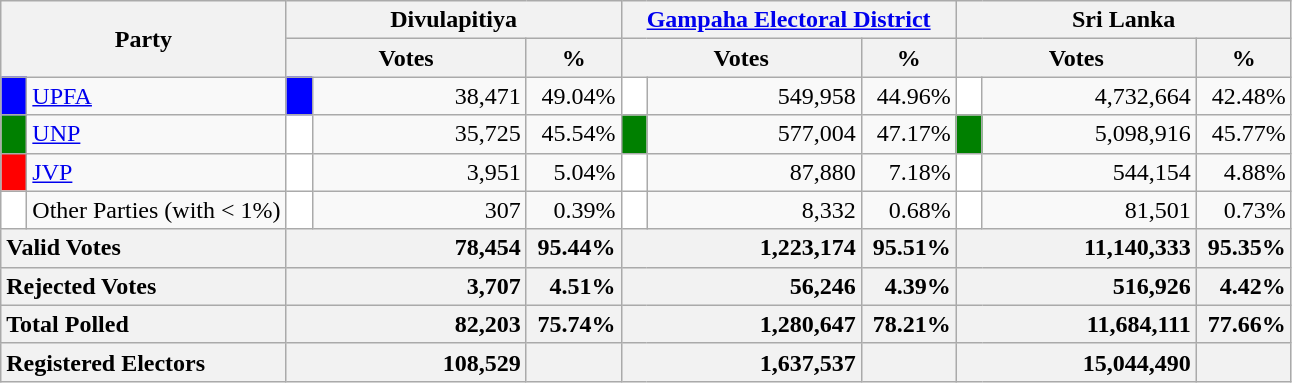<table class="wikitable">
<tr>
<th colspan="2" width="144px"rowspan="2">Party</th>
<th colspan="3" width="216px">Divulapitiya</th>
<th colspan="3" width="216px"><a href='#'>Gampaha Electoral District</a></th>
<th colspan="3" width="216px">Sri Lanka</th>
</tr>
<tr>
<th colspan="2" width="144px">Votes</th>
<th>%</th>
<th colspan="2" width="144px">Votes</th>
<th>%</th>
<th colspan="2" width="144px">Votes</th>
<th>%</th>
</tr>
<tr>
<td style="background-color:blue;" width="10px"></td>
<td style="text-align:left;"><a href='#'>UPFA</a></td>
<td style="background-color:blue;" width="10px"></td>
<td style="text-align:right;">38,471</td>
<td style="text-align:right;">49.04%</td>
<td style="background-color:white;" width="10px"></td>
<td style="text-align:right;">549,958</td>
<td style="text-align:right;">44.96%</td>
<td style="background-color:white;" width="10px"></td>
<td style="text-align:right;">4,732,664</td>
<td style="text-align:right;">42.48%</td>
</tr>
<tr>
<td style="background-color:green;" width="10px"></td>
<td style="text-align:left;"><a href='#'>UNP</a></td>
<td style="background-color:white;" width="10px"></td>
<td style="text-align:right;">35,725</td>
<td style="text-align:right;">45.54%</td>
<td style="background-color:green;" width="10px"></td>
<td style="text-align:right;">577,004</td>
<td style="text-align:right;">47.17%</td>
<td style="background-color:green;" width="10px"></td>
<td style="text-align:right;">5,098,916</td>
<td style="text-align:right;">45.77%</td>
</tr>
<tr>
<td style="background-color:red;" width="10px"></td>
<td style="text-align:left;"><a href='#'>JVP</a></td>
<td style="background-color:white;" width="10px"></td>
<td style="text-align:right;">3,951</td>
<td style="text-align:right;">5.04%</td>
<td style="background-color:white;" width="10px"></td>
<td style="text-align:right;">87,880</td>
<td style="text-align:right;">7.18%</td>
<td style="background-color:white;" width="10px"></td>
<td style="text-align:right;">544,154</td>
<td style="text-align:right;">4.88%</td>
</tr>
<tr>
<td style="background-color:white;" width="10px"></td>
<td style="text-align:left;">Other Parties (with < 1%)</td>
<td style="background-color:white;" width="10px"></td>
<td style="text-align:right;">307</td>
<td style="text-align:right;">0.39%</td>
<td style="background-color:white;" width="10px"></td>
<td style="text-align:right;">8,332</td>
<td style="text-align:right;">0.68%</td>
<td style="background-color:white;" width="10px"></td>
<td style="text-align:right;">81,501</td>
<td style="text-align:right;">0.73%</td>
</tr>
<tr>
<th colspan="2" width="144px"style="text-align:left;">Valid Votes</th>
<th style="text-align:right;"colspan="2" width="144px">78,454</th>
<th style="text-align:right;">95.44%</th>
<th style="text-align:right;"colspan="2" width="144px">1,223,174</th>
<th style="text-align:right;">95.51%</th>
<th style="text-align:right;"colspan="2" width="144px">11,140,333</th>
<th style="text-align:right;">95.35%</th>
</tr>
<tr>
<th colspan="2" width="144px"style="text-align:left;">Rejected Votes</th>
<th style="text-align:right;"colspan="2" width="144px">3,707</th>
<th style="text-align:right;">4.51%</th>
<th style="text-align:right;"colspan="2" width="144px">56,246</th>
<th style="text-align:right;">4.39%</th>
<th style="text-align:right;"colspan="2" width="144px">516,926</th>
<th style="text-align:right;">4.42%</th>
</tr>
<tr>
<th colspan="2" width="144px"style="text-align:left;">Total Polled</th>
<th style="text-align:right;"colspan="2" width="144px">82,203</th>
<th style="text-align:right;">75.74%</th>
<th style="text-align:right;"colspan="2" width="144px">1,280,647</th>
<th style="text-align:right;">78.21%</th>
<th style="text-align:right;"colspan="2" width="144px">11,684,111</th>
<th style="text-align:right;">77.66%</th>
</tr>
<tr>
<th colspan="2" width="144px"style="text-align:left;">Registered Electors</th>
<th style="text-align:right;"colspan="2" width="144px">108,529</th>
<th></th>
<th style="text-align:right;"colspan="2" width="144px">1,637,537</th>
<th></th>
<th style="text-align:right;"colspan="2" width="144px">15,044,490</th>
<th></th>
</tr>
</table>
